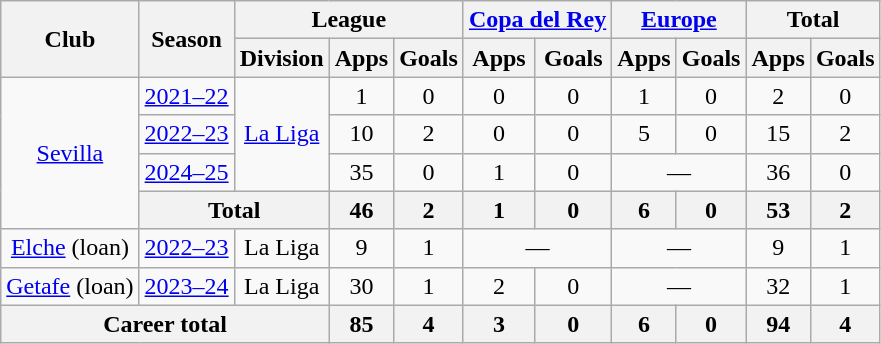<table class="wikitable" style="text-align:center">
<tr>
<th rowspan="2">Club</th>
<th rowspan="2">Season</th>
<th colspan="3">League</th>
<th colspan="2"><a href='#'>Copa del Rey</a></th>
<th colspan="2"><a href='#'>Europe</a></th>
<th colspan="2">Total</th>
</tr>
<tr>
<th>Division</th>
<th>Apps</th>
<th>Goals</th>
<th>Apps</th>
<th>Goals</th>
<th>Apps</th>
<th>Goals</th>
<th>Apps</th>
<th>Goals</th>
</tr>
<tr>
<td rowspan="4"><a href='#'>Sevilla</a></td>
<td><a href='#'>2021–22</a></td>
<td rowspan="3"><a href='#'>La Liga</a></td>
<td>1</td>
<td>0</td>
<td>0</td>
<td>0</td>
<td>1</td>
<td>0</td>
<td>2</td>
<td>0</td>
</tr>
<tr>
<td><a href='#'>2022–23</a></td>
<td>10</td>
<td>2</td>
<td>0</td>
<td>0</td>
<td>5</td>
<td>0</td>
<td>15</td>
<td>2</td>
</tr>
<tr>
<td><a href='#'>2024–25</a></td>
<td>35</td>
<td>0</td>
<td>1</td>
<td>0</td>
<td colspan="2">—</td>
<td>36</td>
<td>0</td>
</tr>
<tr>
<th colspan="2">Total</th>
<th>46</th>
<th>2</th>
<th>1</th>
<th>0</th>
<th>6</th>
<th>0</th>
<th>53</th>
<th>2</th>
</tr>
<tr>
<td><a href='#'>Elche</a> (loan)</td>
<td><a href='#'>2022–23</a></td>
<td>La Liga</td>
<td>9</td>
<td>1</td>
<td colspan="2">—</td>
<td colspan="2">—</td>
<td>9</td>
<td>1</td>
</tr>
<tr>
<td><a href='#'>Getafe</a> (loan)</td>
<td><a href='#'>2023–24</a></td>
<td>La Liga</td>
<td>30</td>
<td>1</td>
<td>2</td>
<td>0</td>
<td colspan="2">—</td>
<td>32</td>
<td>1</td>
</tr>
<tr>
<th colspan="3">Career total</th>
<th>85</th>
<th>4</th>
<th>3</th>
<th>0</th>
<th>6</th>
<th>0</th>
<th>94</th>
<th>4</th>
</tr>
</table>
